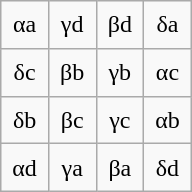<table class="wikitable" style="margin-left:auto;margin-right:auto;text-align:center;width:8em;height:8em;table-layout:fixed;">
<tr>
<td>αa</td>
<td>γd</td>
<td>βd</td>
<td>δa</td>
</tr>
<tr>
<td>δc</td>
<td>βb</td>
<td>γb</td>
<td>αc</td>
</tr>
<tr>
<td>δb</td>
<td>βc</td>
<td>γc</td>
<td>αb</td>
</tr>
<tr>
<td>αd</td>
<td>γa</td>
<td>βa</td>
<td>δd</td>
</tr>
</table>
